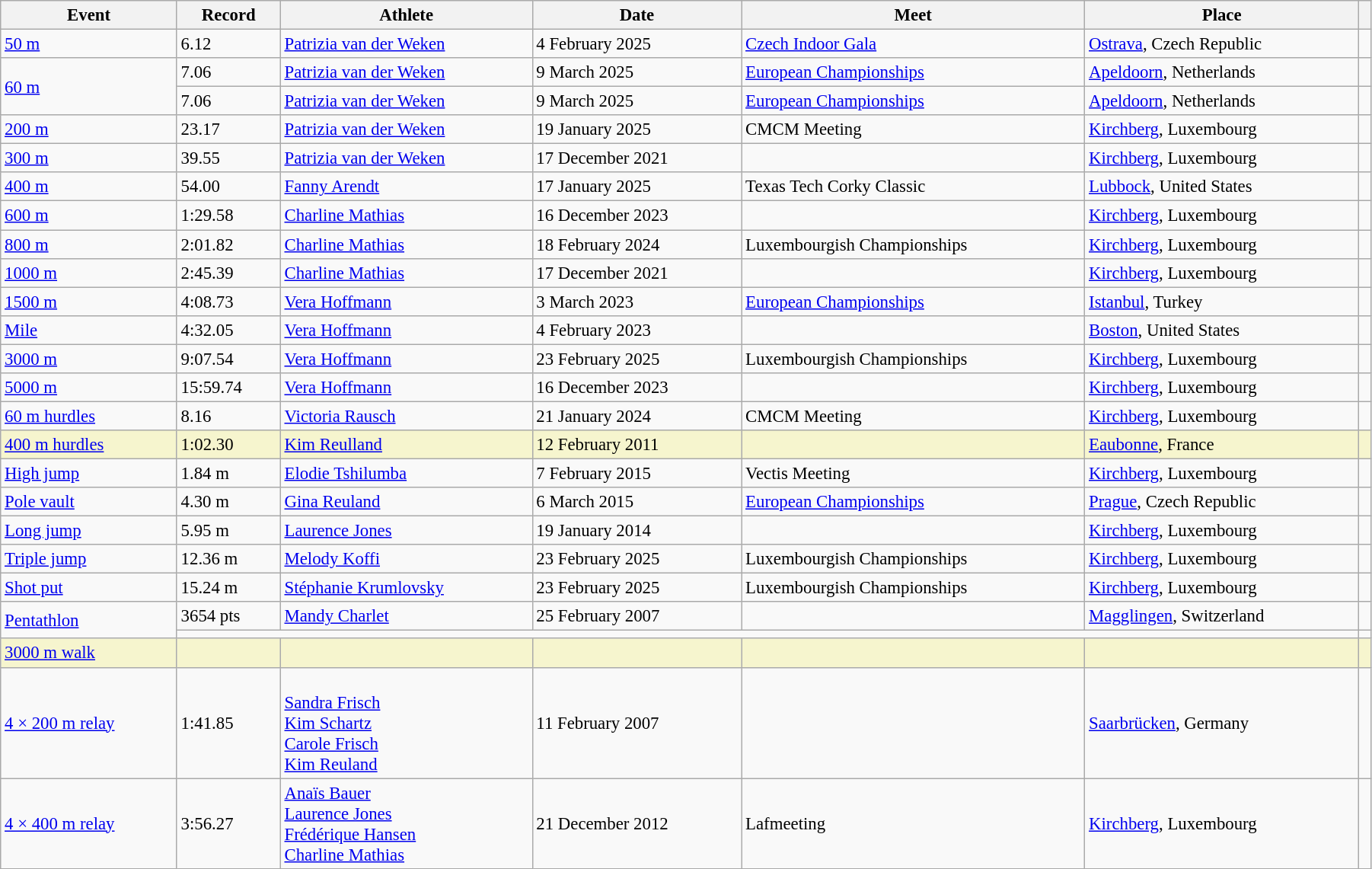<table class="wikitable" style="font-size:95%; width: 95%;">
<tr>
<th>Event</th>
<th>Record</th>
<th>Athlete</th>
<th>Date</th>
<th>Meet</th>
<th>Place</th>
<th></th>
</tr>
<tr>
<td><a href='#'>50 m</a></td>
<td>6.12</td>
<td><a href='#'>Patrizia van der Weken</a></td>
<td>4 February 2025</td>
<td><a href='#'>Czech Indoor Gala</a></td>
<td><a href='#'>Ostrava</a>, Czech Republic</td>
<td></td>
</tr>
<tr>
<td rowspan=2><a href='#'>60 m</a></td>
<td>7.06</td>
<td><a href='#'>Patrizia van der Weken</a></td>
<td>9 March 2025</td>
<td><a href='#'>European Championships</a></td>
<td><a href='#'>Apeldoorn</a>, Netherlands</td>
<td></td>
</tr>
<tr>
<td>7.06</td>
<td><a href='#'>Patrizia van der Weken</a></td>
<td>9 March 2025</td>
<td><a href='#'>European Championships</a></td>
<td><a href='#'>Apeldoorn</a>, Netherlands</td>
<td></td>
</tr>
<tr>
<td><a href='#'>200 m</a></td>
<td>23.17</td>
<td><a href='#'>Patrizia van der Weken</a></td>
<td>19 January 2025</td>
<td>CMCM Meeting</td>
<td><a href='#'>Kirchberg</a>, Luxembourg</td>
<td></td>
</tr>
<tr>
<td><a href='#'>300 m</a></td>
<td>39.55</td>
<td><a href='#'>Patrizia van der Weken</a></td>
<td>17 December 2021</td>
<td></td>
<td><a href='#'>Kirchberg</a>, Luxembourg</td>
<td></td>
</tr>
<tr>
<td><a href='#'>400 m</a></td>
<td>54.00</td>
<td><a href='#'>Fanny Arendt</a></td>
<td>17 January 2025</td>
<td>Texas Tech Corky Classic</td>
<td><a href='#'>Lubbock</a>, United States</td>
<td></td>
</tr>
<tr>
<td><a href='#'>600 m</a></td>
<td>1:29.58</td>
<td><a href='#'>Charline Mathias</a></td>
<td>16 December 2023</td>
<td></td>
<td><a href='#'>Kirchberg</a>, Luxembourg</td>
<td></td>
</tr>
<tr>
<td><a href='#'>800 m</a></td>
<td>2:01.82</td>
<td><a href='#'>Charline Mathias</a></td>
<td>18 February 2024</td>
<td>Luxembourgish Championships</td>
<td><a href='#'>Kirchberg</a>, Luxembourg</td>
<td></td>
</tr>
<tr>
<td><a href='#'>1000 m</a></td>
<td>2:45.39</td>
<td><a href='#'>Charline Mathias</a></td>
<td>17 December 2021</td>
<td></td>
<td><a href='#'>Kirchberg</a>, Luxembourg</td>
<td></td>
</tr>
<tr>
<td><a href='#'>1500 m</a></td>
<td>4:08.73</td>
<td><a href='#'>Vera Hoffmann</a></td>
<td>3 March 2023</td>
<td><a href='#'>European Championships</a></td>
<td><a href='#'>Istanbul</a>, Turkey</td>
<td></td>
</tr>
<tr>
<td><a href='#'>Mile</a></td>
<td>4:32.05</td>
<td><a href='#'>Vera Hoffmann</a></td>
<td>4 February 2023</td>
<td></td>
<td><a href='#'>Boston</a>, United States</td>
<td></td>
</tr>
<tr>
<td><a href='#'>3000 m</a></td>
<td>9:07.54</td>
<td><a href='#'>Vera Hoffmann</a></td>
<td>23 February 2025</td>
<td>Luxembourgish Championships</td>
<td><a href='#'>Kirchberg</a>, Luxembourg</td>
<td></td>
</tr>
<tr>
<td><a href='#'>5000 m</a></td>
<td>15:59.74</td>
<td><a href='#'>Vera Hoffmann</a></td>
<td>16 December 2023</td>
<td></td>
<td><a href='#'>Kirchberg</a>, Luxembourg</td>
<td></td>
</tr>
<tr>
<td><a href='#'>60 m hurdles</a></td>
<td>8.16</td>
<td><a href='#'>Victoria Rausch</a></td>
<td>21 January 2024</td>
<td>CMCM Meeting</td>
<td><a href='#'>Kirchberg</a>, Luxembourg</td>
<td></td>
</tr>
<tr style="background:#f6F5CE;">
<td><a href='#'>400 m hurdles</a></td>
<td>1:02.30</td>
<td><a href='#'>Kim Reulland</a></td>
<td>12 February 2011</td>
<td></td>
<td><a href='#'>Eaubonne</a>, France</td>
<td></td>
</tr>
<tr>
<td><a href='#'>High jump</a></td>
<td>1.84 m</td>
<td><a href='#'>Elodie Tshilumba</a></td>
<td>7 February 2015</td>
<td>Vectis Meeting</td>
<td><a href='#'>Kirchberg</a>, Luxembourg</td>
<td></td>
</tr>
<tr>
<td><a href='#'>Pole vault</a></td>
<td>4.30 m</td>
<td><a href='#'>Gina Reuland</a></td>
<td>6 March 2015</td>
<td><a href='#'>European Championships</a></td>
<td><a href='#'>Prague</a>, Czech Republic</td>
<td></td>
</tr>
<tr>
<td><a href='#'>Long jump</a></td>
<td>5.95 m</td>
<td><a href='#'>Laurence Jones</a></td>
<td>19 January 2014</td>
<td></td>
<td><a href='#'>Kirchberg</a>, Luxembourg</td>
<td></td>
</tr>
<tr>
<td><a href='#'>Triple jump</a></td>
<td>12.36 m</td>
<td><a href='#'>Melody Koffi</a></td>
<td>23 February 2025</td>
<td>Luxembourgish Championships</td>
<td><a href='#'>Kirchberg</a>, Luxembourg</td>
<td></td>
</tr>
<tr>
<td><a href='#'>Shot put</a></td>
<td>15.24 m</td>
<td><a href='#'>Stéphanie Krumlovsky</a></td>
<td>23 February 2025</td>
<td>Luxembourgish Championships</td>
<td><a href='#'>Kirchberg</a>, Luxembourg</td>
<td></td>
</tr>
<tr>
<td rowspan=2><a href='#'>Pentathlon</a></td>
<td>3654 pts</td>
<td><a href='#'>Mandy Charlet</a></td>
<td>25 February 2007</td>
<td></td>
<td><a href='#'>Magglingen</a>, Switzerland</td>
<td></td>
</tr>
<tr>
<td colspan=5></td>
<td></td>
</tr>
<tr style="background:#f6F5CE;">
<td><a href='#'>3000 m walk</a></td>
<td></td>
<td></td>
<td></td>
<td></td>
<td></td>
<td></td>
</tr>
<tr>
<td><a href='#'>4 × 200 m relay</a></td>
<td>1:41.85</td>
<td><br><a href='#'>Sandra Frisch</a><br><a href='#'>Kim Schartz</a><br><a href='#'>Carole Frisch</a><br><a href='#'>Kim Reuland</a></td>
<td>11 February 2007</td>
<td></td>
<td><a href='#'>Saarbrücken</a>, Germany</td>
<td></td>
</tr>
<tr>
<td><a href='#'>4 × 400 m relay</a></td>
<td>3:56.27</td>
<td><a href='#'>Anaïs Bauer</a><br><a href='#'>Laurence Jones</a><br><a href='#'>Frédérique Hansen</a><br><a href='#'>Charline Mathias</a></td>
<td>21 December 2012</td>
<td>Lafmeeting</td>
<td><a href='#'>Kirchberg</a>, Luxembourg</td>
<td></td>
</tr>
</table>
